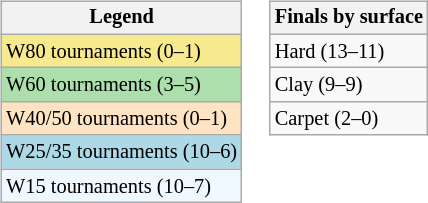<table>
<tr valign=top>
<td><br><table class="wikitable" style="font-size:85%">
<tr>
<th>Legend</th>
</tr>
<tr style="background:#f7e98e;">
<td>W80 tournaments (0–1)</td>
</tr>
<tr style="background:#addfad;">
<td>W60 tournaments (3–5)</td>
</tr>
<tr style="background:#ffe4c4;">
<td>W40/50 tournaments (0–1)</td>
</tr>
<tr style="background:lightblue;">
<td>W25/35 tournaments (10–6)</td>
</tr>
<tr style="background:#f0f8ff;">
<td>W15 tournaments (10–7)</td>
</tr>
</table>
</td>
<td><br><table class="wikitable" style="font-size:85%">
<tr>
<th>Finals by surface</th>
</tr>
<tr>
<td>Hard (13–11)</td>
</tr>
<tr>
<td>Clay (9–9)</td>
</tr>
<tr>
<td>Carpet (2–0)</td>
</tr>
</table>
</td>
</tr>
</table>
